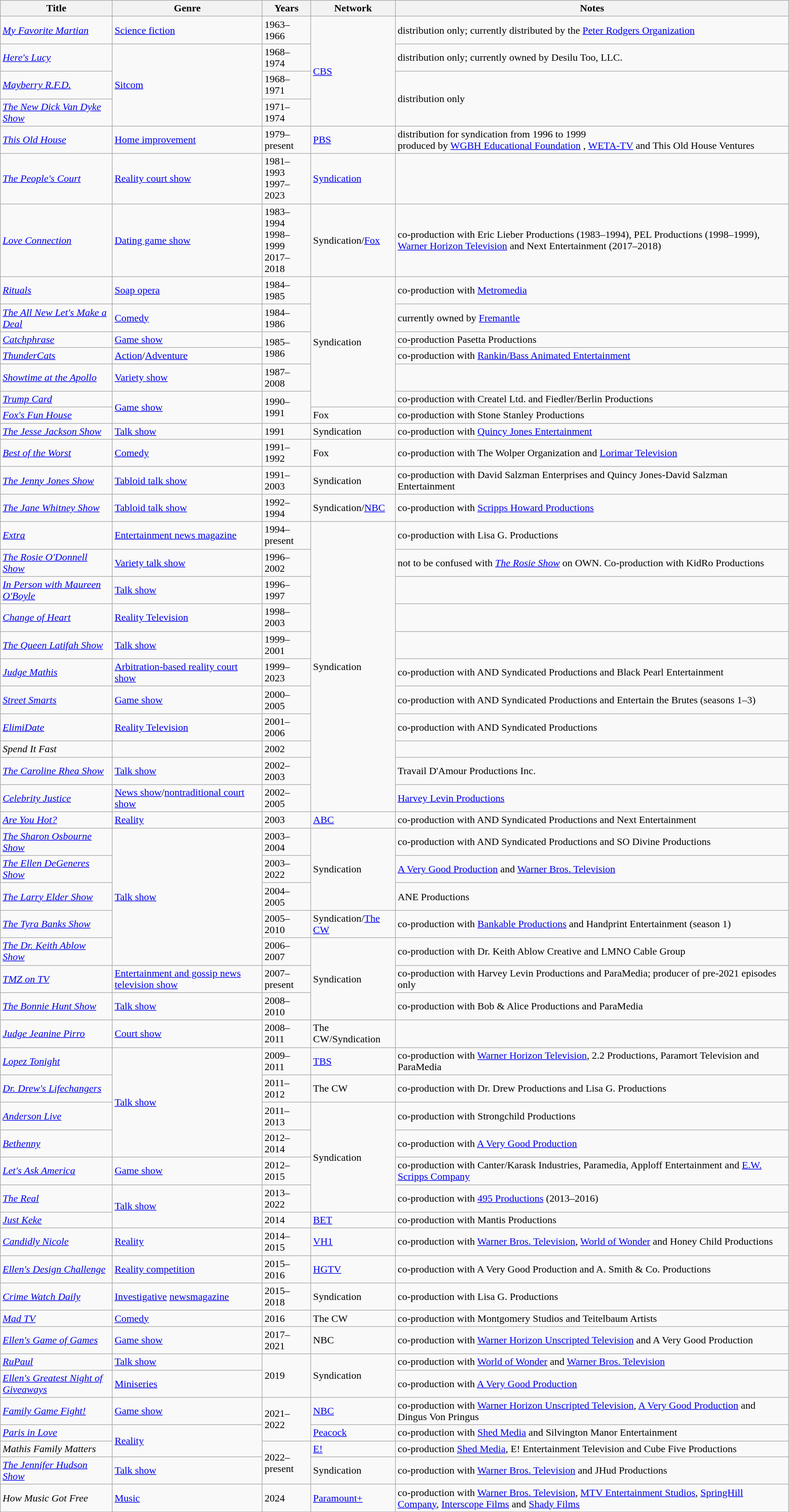<table class="wikitable sortable">
<tr>
<th>Title</th>
<th>Genre</th>
<th>Years</th>
<th>Network</th>
<th>Notes</th>
</tr>
<tr>
<td><em><a href='#'>My Favorite Martian</a></em></td>
<td><a href='#'>Science fiction</a></td>
<td>1963–1966</td>
<td rowspan="4"><a href='#'>CBS</a></td>
<td>distribution only; currently distributed by the <a href='#'>Peter Rodgers Organization</a></td>
</tr>
<tr>
<td><em><a href='#'>Here's Lucy</a></em></td>
<td rowspan="3"><a href='#'>Sitcom</a></td>
<td>1968–1974</td>
<td>distribution only; currently owned by Desilu Too, LLC.</td>
</tr>
<tr>
<td><em><a href='#'>Mayberry R.F.D.</a></em></td>
<td>1968–1971</td>
<td rowspan="2">distribution only</td>
</tr>
<tr>
<td><em><a href='#'>The New Dick Van Dyke Show</a></em></td>
<td>1971–1974</td>
</tr>
<tr>
<td><em><a href='#'>This Old House</a></em></td>
<td><a href='#'>Home improvement</a></td>
<td>1979–present</td>
<td><a href='#'>PBS</a></td>
<td>distribution for syndication from 1996 to 1999<br>produced by <a href='#'>WGBH Educational Foundation</a> , <a href='#'>WETA-TV</a>  and This Old House Ventures</td>
</tr>
<tr>
<td><em><a href='#'>The People's Court</a></em></td>
<td><a href='#'>Reality court show</a></td>
<td>1981–1993<br>1997–2023</td>
<td><a href='#'>Syndication</a></td>
<td></td>
</tr>
<tr>
<td><em><a href='#'>Love Connection</a></em></td>
<td><a href='#'>Dating game show</a></td>
<td>1983–1994<br>1998–1999<br>2017–2018</td>
<td>Syndication/<a href='#'>Fox</a></td>
<td>co-production with Eric Lieber Productions (1983–1994), PEL Productions (1998–1999), <a href='#'>Warner Horizon Television</a> and Next Entertainment (2017–2018)</td>
</tr>
<tr>
<td><em><a href='#'>Rituals</a></em></td>
<td><a href='#'>Soap opera</a></td>
<td>1984–1985</td>
<td rowspan="6">Syndication</td>
<td>co-production with <a href='#'>Metromedia</a></td>
</tr>
<tr>
<td><em><a href='#'>The All New Let's Make a Deal</a></em></td>
<td><a href='#'>Comedy</a></td>
<td>1984–1986</td>
<td>currently owned by <a href='#'>Fremantle</a></td>
</tr>
<tr>
<td><em><a href='#'>Catchphrase</a></em></td>
<td><a href='#'>Game show</a></td>
<td rowspan="2">1985–1986</td>
<td>co-production Pasetta Productions</td>
</tr>
<tr>
<td><em><a href='#'>ThunderCats</a></em></td>
<td><a href='#'>Action</a>/<a href='#'>Adventure</a></td>
<td>co-production with <a href='#'>Rankin/Bass Animated Entertainment</a></td>
</tr>
<tr>
<td><em><a href='#'>Showtime at the Apollo</a></em></td>
<td><a href='#'>Variety show</a></td>
<td>1987–2008</td>
<td></td>
</tr>
<tr>
<td><em><a href='#'>Trump Card</a></em></td>
<td rowspan="2"><a href='#'>Game show</a></td>
<td rowspan="2">1990–1991</td>
<td>co-production with Createl Ltd. and Fiedler/Berlin Productions</td>
</tr>
<tr>
<td><em><a href='#'>Fox's Fun House</a></em></td>
<td>Fox</td>
<td>co-production with Stone Stanley Productions</td>
</tr>
<tr>
<td><em><a href='#'>The Jesse Jackson Show</a></em></td>
<td><a href='#'>Talk show</a></td>
<td>1991</td>
<td>Syndication</td>
<td>co-production with <a href='#'>Quincy Jones Entertainment</a></td>
</tr>
<tr>
<td><em><a href='#'>Best of the Worst</a></em></td>
<td><a href='#'>Comedy</a></td>
<td>1991–1992</td>
<td>Fox</td>
<td>co-production with The Wolper Organization and <a href='#'>Lorimar Television</a></td>
</tr>
<tr>
<td><em><a href='#'>The Jenny Jones Show</a></em></td>
<td><a href='#'>Tabloid talk show</a></td>
<td>1991–2003</td>
<td>Syndication</td>
<td>co-production with David Salzman Enterprises and Quincy Jones-David Salzman Entertainment</td>
</tr>
<tr>
<td><em><a href='#'>The Jane Whitney Show</a></em></td>
<td><a href='#'>Tabloid talk show</a></td>
<td>1992–1994</td>
<td>Syndication/<a href='#'>NBC</a></td>
<td>co-production with <a href='#'>Scripps Howard Productions</a></td>
</tr>
<tr>
<td><em><a href='#'>Extra</a></em></td>
<td><a href='#'>Entertainment news magazine</a></td>
<td>1994–present</td>
<td rowspan="11">Syndication</td>
<td>co-production with Lisa G. Productions</td>
</tr>
<tr>
<td><em><a href='#'>The Rosie O'Donnell Show</a></em></td>
<td><a href='#'>Variety talk show</a></td>
<td>1996–2002</td>
<td>not to be confused with <em><a href='#'>The Rosie Show</a></em> on OWN. Co-production with KidRo Productions</td>
</tr>
<tr>
<td><em><a href='#'>In Person with Maureen O'Boyle</a></em></td>
<td><a href='#'>Talk show</a></td>
<td>1996–1997</td>
<td></td>
</tr>
<tr>
<td><em><a href='#'>Change of Heart</a></em></td>
<td><a href='#'>Reality Television</a></td>
<td>1998–2003</td>
<td></td>
</tr>
<tr>
<td><em><a href='#'>The Queen Latifah Show</a></em></td>
<td><a href='#'>Talk show</a></td>
<td>1999–2001</td>
<td></td>
</tr>
<tr>
<td><em><a href='#'>Judge Mathis</a></em></td>
<td><a href='#'>Arbitration-based reality court show</a></td>
<td>1999–2023</td>
<td>co-production with AND Syndicated Productions and Black Pearl Entertainment</td>
</tr>
<tr>
<td><em><a href='#'>Street Smarts</a></em></td>
<td><a href='#'>Game show</a></td>
<td>2000–2005</td>
<td>co-production with AND Syndicated Productions and Entertain the Brutes (seasons 1–3)</td>
</tr>
<tr>
<td><em><a href='#'>ElimiDate</a></em></td>
<td><a href='#'>Reality Television</a></td>
<td>2001–2006</td>
<td>co-production with AND Syndicated Productions</td>
</tr>
<tr>
<td><em>Spend It Fast</em></td>
<td></td>
<td>2002</td>
<td></td>
</tr>
<tr>
<td><em><a href='#'>The Caroline Rhea Show</a></em></td>
<td><a href='#'>Talk show</a></td>
<td>2002–2003</td>
<td>Travail D'Amour Productions Inc.</td>
</tr>
<tr>
<td><em><a href='#'>Celebrity Justice</a></em></td>
<td><a href='#'>News show</a>/<a href='#'>nontraditional court show</a></td>
<td>2002–2005</td>
<td><a href='#'>Harvey Levin Productions</a></td>
</tr>
<tr>
<td><em><a href='#'>Are You Hot?</a></em></td>
<td><a href='#'>Reality</a></td>
<td>2003</td>
<td><a href='#'>ABC</a></td>
<td>co-production with AND Syndicated Productions and Next Entertainment</td>
</tr>
<tr>
<td><em><a href='#'>The Sharon Osbourne Show</a></em></td>
<td rowspan="5"><a href='#'>Talk show</a></td>
<td>2003–2004</td>
<td rowspan="3">Syndication</td>
<td>co-production with AND Syndicated Productions and SO Divine Productions</td>
</tr>
<tr>
<td><em><a href='#'>The Ellen DeGeneres Show</a></em></td>
<td>2003–2022</td>
<td><a href='#'>A Very Good Production</a> and <a href='#'>Warner Bros. Television</a></td>
</tr>
<tr>
<td><em><a href='#'>The Larry Elder Show</a></em></td>
<td>2004–2005</td>
<td>ANE Productions</td>
</tr>
<tr>
<td><em><a href='#'>The Tyra Banks Show</a></em></td>
<td>2005–2010</td>
<td>Syndication/<a href='#'>The CW</a></td>
<td>co-production with <a href='#'>Bankable Productions</a> and Handprint Entertainment (season 1)</td>
</tr>
<tr>
<td><em><a href='#'>The Dr. Keith Ablow Show</a></em></td>
<td>2006–2007</td>
<td rowspan="3">Syndication</td>
<td>co-production with Dr. Keith Ablow Creative and LMNO Cable Group</td>
</tr>
<tr>
<td><em><a href='#'>TMZ on TV</a></em></td>
<td><a href='#'>Entertainment and gossip news television show</a></td>
<td>2007–present</td>
<td>co-production with Harvey Levin Productions and ParaMedia; producer of pre-2021 episodes only</td>
</tr>
<tr>
<td><em><a href='#'>The Bonnie Hunt Show</a></em></td>
<td><a href='#'>Talk show</a></td>
<td>2008–2010</td>
<td>co-production with Bob & Alice Productions and ParaMedia</td>
</tr>
<tr>
<td><em><a href='#'>Judge Jeanine Pirro</a></em></td>
<td><a href='#'>Court show</a></td>
<td>2008–2011</td>
<td>The CW/Syndication</td>
<td></td>
</tr>
<tr>
<td><em><a href='#'>Lopez Tonight</a></em></td>
<td rowspan="4"><a href='#'>Talk show</a></td>
<td>2009–2011</td>
<td><a href='#'>TBS</a></td>
<td>co-production with <a href='#'>Warner Horizon Television</a>, 2.2 Productions, Paramort Television and ParaMedia</td>
</tr>
<tr>
<td><em><a href='#'>Dr. Drew's Lifechangers</a></em></td>
<td>2011–2012</td>
<td>The CW</td>
<td>co-production with Dr. Drew Productions and Lisa G. Productions</td>
</tr>
<tr>
<td><em><a href='#'>Anderson Live</a></em></td>
<td>2011–2013</td>
<td rowspan="4">Syndication</td>
<td>co-production with Strongchild Productions</td>
</tr>
<tr>
<td><em><a href='#'>Bethenny</a></em></td>
<td>2012–2014</td>
<td>co-production with <a href='#'>A Very Good Production</a></td>
</tr>
<tr>
<td><em><a href='#'>Let's Ask America</a></em></td>
<td><a href='#'>Game show</a></td>
<td>2012–2015</td>
<td>co-production with Canter/Karask Industries, Paramedia, Apploff Entertainment and <a href='#'>E.W. Scripps Company</a></td>
</tr>
<tr>
<td><em><a href='#'>The Real</a></em></td>
<td rowspan="2"><a href='#'>Talk show</a></td>
<td>2013–2022</td>
<td>co-production with <a href='#'>495 Productions</a> (2013–2016)</td>
</tr>
<tr>
<td><em><a href='#'>Just Keke</a></em></td>
<td>2014</td>
<td><a href='#'>BET</a></td>
<td>co-production with Mantis Productions</td>
</tr>
<tr>
<td><em><a href='#'>Candidly Nicole</a></em></td>
<td><a href='#'>Reality</a></td>
<td>2014–2015</td>
<td><a href='#'>VH1</a></td>
<td>co-production with <a href='#'>Warner Bros. Television</a>, <a href='#'>World of Wonder</a> and Honey Child Productions</td>
</tr>
<tr>
<td><em><a href='#'>Ellen's Design Challenge</a></em></td>
<td><a href='#'>Reality competition</a></td>
<td>2015–2016</td>
<td><a href='#'>HGTV</a></td>
<td>co-production with A Very Good Production and A. Smith & Co. Productions</td>
</tr>
<tr>
<td><em><a href='#'>Crime Watch Daily</a></em></td>
<td><a href='#'>Investigative</a> <a href='#'>newsmagazine</a></td>
<td>2015–2018</td>
<td>Syndication</td>
<td>co-production with Lisa G. Productions</td>
</tr>
<tr>
<td><em><a href='#'>Mad TV</a></em></td>
<td><a href='#'>Comedy</a></td>
<td>2016</td>
<td>The CW</td>
<td>co-production with Montgomery Studios and Teitelbaum Artists</td>
</tr>
<tr>
<td><em><a href='#'>Ellen's Game of Games</a></em></td>
<td><a href='#'>Game show</a></td>
<td>2017–2021</td>
<td>NBC</td>
<td>co-production with <a href='#'>Warner Horizon Unscripted Television</a> and A Very Good Production</td>
</tr>
<tr>
<td><em><a href='#'>RuPaul</a></em></td>
<td><a href='#'>Talk show</a></td>
<td rowspan="2">2019</td>
<td rowspan="2">Syndication</td>
<td>co-production with <a href='#'>World of Wonder</a> and <a href='#'>Warner Bros. Television</a></td>
</tr>
<tr>
<td><em><a href='#'>Ellen's Greatest Night of Giveaways</a></em></td>
<td><a href='#'>Miniseries</a></td>
<td>co-production with <a href='#'>A Very Good Production</a></td>
</tr>
<tr>
<td><em><a href='#'>Family Game Fight!</a></em></td>
<td><a href='#'>Game show</a></td>
<td rowspan="2">2021–2022</td>
<td><a href='#'>NBC</a></td>
<td>co-production with <a href='#'>Warner Horizon Unscripted Television</a>, <a href='#'>A Very Good Production</a> and Dingus Von Pringus</td>
</tr>
<tr>
<td><em><a href='#'>Paris in Love</a></em></td>
<td rowspan="2"><a href='#'>Reality</a></td>
<td><a href='#'>Peacock</a></td>
<td>co-production with <a href='#'>Shed Media</a> and Silvington Manor Entertainment</td>
</tr>
<tr>
<td><em>Mathis Family Matters</em></td>
<td rowspan="2">2022–present</td>
<td><a href='#'>E!</a></td>
<td>co-production <a href='#'>Shed Media</a>, E! Entertainment Television and Cube Five Productions</td>
</tr>
<tr>
<td><em><a href='#'>The Jennifer Hudson Show</a></em></td>
<td><a href='#'>Talk show</a></td>
<td>Syndication</td>
<td>co-production with <a href='#'>Warner Bros. Television</a> and JHud Productions</td>
</tr>
<tr>
<td><em>How Music Got Free</em></td>
<td><a href='#'>Music</a></td>
<td>2024</td>
<td><a href='#'>Paramount+</a></td>
<td>co-production with <a href='#'>Warner Bros. Television</a>, <a href='#'>MTV Entertainment Studios</a>, <a href='#'>SpringHill Company</a>, <a href='#'>Interscope Films</a> and <a href='#'>Shady Films</a></td>
</tr>
</table>
